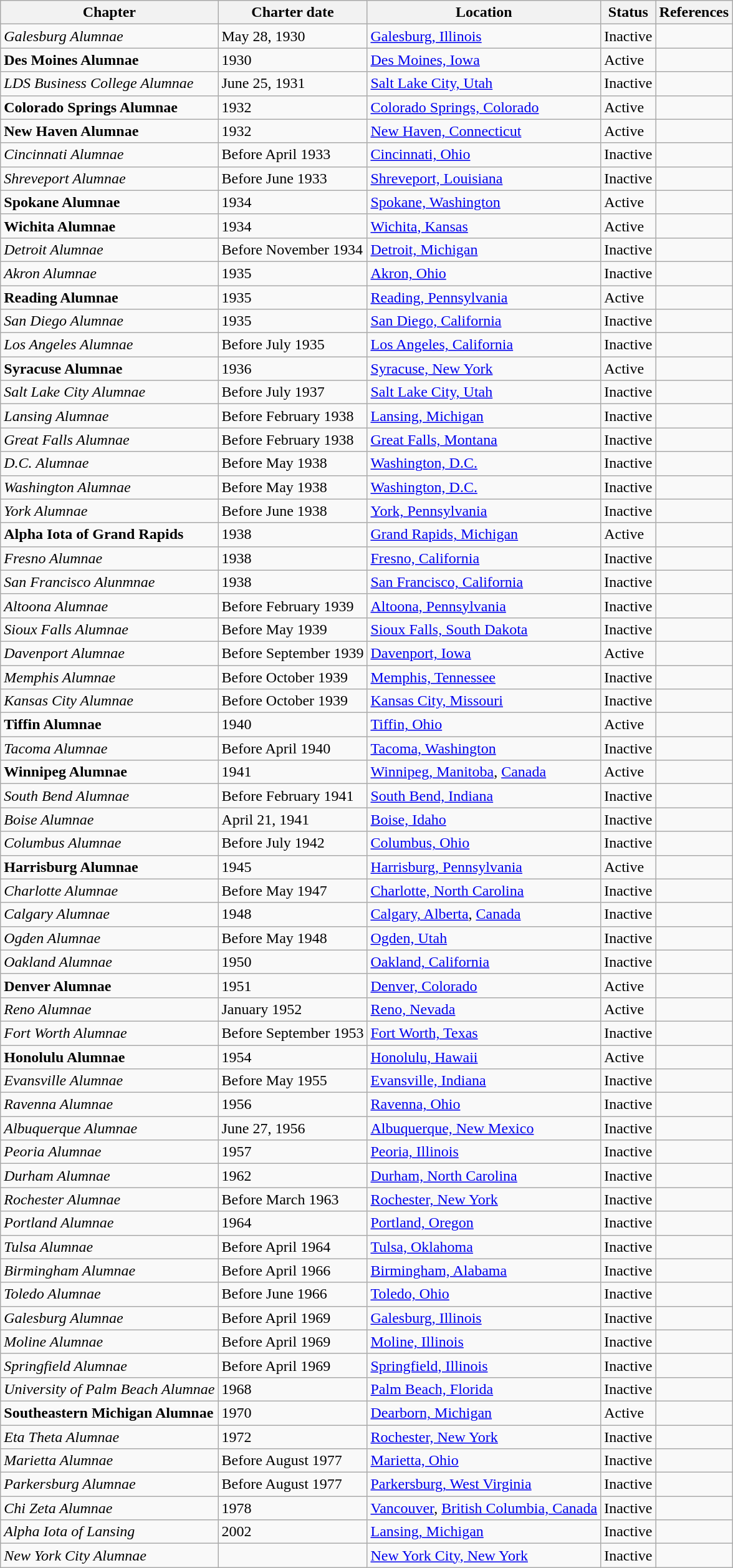<table class="wikitable sortable">
<tr>
<th>Chapter</th>
<th>Charter date</th>
<th>Location</th>
<th>Status</th>
<th>References</th>
</tr>
<tr>
<td><em>Galesburg Alumnae</em></td>
<td>May 28, 1930</td>
<td><a href='#'>Galesburg, Illinois</a></td>
<td>Inactive</td>
<td></td>
</tr>
<tr>
<td><strong>Des Moines Alumnae</strong></td>
<td>1930</td>
<td><a href='#'>Des Moines, Iowa</a></td>
<td>Active</td>
<td></td>
</tr>
<tr>
<td><em>LDS Business College Alumnae</em></td>
<td>June 25, 1931</td>
<td><a href='#'>Salt Lake City, Utah</a></td>
<td>Inactive</td>
<td></td>
</tr>
<tr>
<td><strong>Colorado Springs Alumnae</strong></td>
<td>1932</td>
<td><a href='#'>Colorado Springs, Colorado</a></td>
<td>Active</td>
<td></td>
</tr>
<tr>
<td><strong>New Haven Alumnae</strong></td>
<td>1932</td>
<td><a href='#'>New Haven, Connecticut</a></td>
<td>Active</td>
<td></td>
</tr>
<tr>
<td><em>Cincinnati Alumnae</em></td>
<td>Before April 1933</td>
<td><a href='#'>Cincinnati, Ohio</a></td>
<td>Inactive</td>
<td></td>
</tr>
<tr>
<td><em>Shreveport Alumnae</em></td>
<td>Before June 1933</td>
<td><a href='#'>Shreveport, Louisiana</a></td>
<td>Inactive</td>
<td></td>
</tr>
<tr>
<td><strong>Spokane Alumnae</strong></td>
<td>1934</td>
<td><a href='#'>Spokane, Washington</a></td>
<td>Active</td>
<td></td>
</tr>
<tr>
<td><strong>Wichita Alumnae</strong></td>
<td>1934</td>
<td><a href='#'>Wichita, Kansas</a></td>
<td>Active</td>
<td></td>
</tr>
<tr>
<td><em>Detroit Alumnae</em></td>
<td>Before November 1934</td>
<td><a href='#'>Detroit, Michigan</a></td>
<td>Inactive</td>
<td></td>
</tr>
<tr>
<td><em>Akron Alumnae  </em></td>
<td>1935</td>
<td><a href='#'>Akron, Ohio</a></td>
<td>Inactive</td>
<td></td>
</tr>
<tr>
<td><strong>Reading Alumnae  </strong></td>
<td>1935</td>
<td><a href='#'>Reading, Pennsylvania</a></td>
<td>Active</td>
<td></td>
</tr>
<tr>
<td><em>San Diego Alumnae</em></td>
<td>1935</td>
<td><a href='#'>San Diego, California</a></td>
<td>Inactive</td>
<td></td>
</tr>
<tr>
<td><em>Los Angeles Alumnae</em></td>
<td>Before July 1935</td>
<td><a href='#'>Los Angeles, California</a></td>
<td>Inactive</td>
<td></td>
</tr>
<tr>
<td><strong>Syracuse Alumnae  </strong></td>
<td>1936</td>
<td><a href='#'>Syracuse, New York</a></td>
<td>Active</td>
<td></td>
</tr>
<tr>
<td><em>Salt Lake City Alumnae</em></td>
<td>Before July 1937</td>
<td><a href='#'>Salt Lake City, Utah</a></td>
<td>Inactive</td>
<td></td>
</tr>
<tr>
<td><em>Lansing Alumnae</em></td>
<td>Before February 1938</td>
<td><a href='#'>Lansing, Michigan</a></td>
<td>Inactive</td>
<td></td>
</tr>
<tr>
<td><em>Great Falls Alumnae</em></td>
<td>Before February 1938</td>
<td><a href='#'>Great Falls, Montana</a></td>
<td>Inactive</td>
<td></td>
</tr>
<tr>
<td><em>D.C. Alumnae</em></td>
<td>Before May 1938</td>
<td><a href='#'>Washington, D.C.</a></td>
<td>Inactive</td>
<td></td>
</tr>
<tr>
<td><em>Washington Alumnae</em></td>
<td>Before May 1938</td>
<td><a href='#'>Washington, D.C.</a></td>
<td>Inactive</td>
<td></td>
</tr>
<tr>
<td><em>York Alumnae</em></td>
<td>Before June 1938</td>
<td><a href='#'>York, Pennsylvania</a></td>
<td>Inactive</td>
<td></td>
</tr>
<tr>
<td><strong>Alpha Iota of Grand Rapids</strong></td>
<td>1938</td>
<td><a href='#'>Grand Rapids, Michigan</a></td>
<td>Active</td>
<td></td>
</tr>
<tr>
<td><em>Fresno Alumnae</em></td>
<td>1938</td>
<td><a href='#'>Fresno, California</a></td>
<td>Inactive</td>
<td></td>
</tr>
<tr>
<td><em>San Francisco Alunmnae</em></td>
<td>1938</td>
<td><a href='#'>San Francisco, California</a></td>
<td>Inactive</td>
<td></td>
</tr>
<tr>
<td><em>Altoona Alumnae</em></td>
<td>Before February 1939</td>
<td><a href='#'>Altoona, Pennsylvania</a></td>
<td>Inactive</td>
<td></td>
</tr>
<tr>
<td><em>Sioux Falls Alumnae</em></td>
<td>Before May 1939</td>
<td><a href='#'>Sioux Falls, South Dakota</a></td>
<td>Inactive</td>
<td></td>
</tr>
<tr>
<td><em>Davenport Alumnae</em></td>
<td>Before September 1939</td>
<td><a href='#'>Davenport, Iowa</a></td>
<td>Active</td>
<td></td>
</tr>
<tr>
<td><em>Memphis Alumnae</em></td>
<td>Before October 1939</td>
<td><a href='#'>Memphis, Tennessee</a></td>
<td>Inactive</td>
<td></td>
</tr>
<tr>
<td><em>Kansas City Alumnae</em></td>
<td>Before October 1939</td>
<td><a href='#'>Kansas City, Missouri</a></td>
<td>Inactive</td>
<td></td>
</tr>
<tr>
<td><strong>Tiffin Alumnae</strong></td>
<td>1940</td>
<td><a href='#'>Tiffin, Ohio</a></td>
<td>Active</td>
<td></td>
</tr>
<tr>
<td><em>Tacoma Alumnae</em></td>
<td>Before April 1940</td>
<td><a href='#'>Tacoma, Washington</a></td>
<td>Inactive</td>
<td></td>
</tr>
<tr>
<td><strong>Winnipeg Alumnae       </strong></td>
<td>1941</td>
<td><a href='#'>Winnipeg, Manitoba</a>, <a href='#'>Canada</a></td>
<td>Active</td>
<td></td>
</tr>
<tr>
<td><em>South Bend Alumnae</em></td>
<td>Before February 1941</td>
<td><a href='#'>South Bend, Indiana</a></td>
<td>Inactive</td>
<td></td>
</tr>
<tr>
<td><em>Boise Alumnae</em></td>
<td>April 21, 1941</td>
<td><a href='#'>Boise, Idaho</a></td>
<td>Inactive</td>
<td></td>
</tr>
<tr>
<td><em>Columbus Alumnae</em></td>
<td>Before July 1942</td>
<td><a href='#'>Columbus, Ohio</a></td>
<td>Inactive</td>
<td></td>
</tr>
<tr>
<td><strong>Harrisburg Alumnae</strong></td>
<td>1945</td>
<td><a href='#'>Harrisburg, Pennsylvania</a></td>
<td>Active</td>
<td></td>
</tr>
<tr>
<td><em>Charlotte Alumnae</em></td>
<td>Before May 1947</td>
<td><a href='#'>Charlotte, North Carolina</a></td>
<td>Inactive</td>
<td></td>
</tr>
<tr>
<td><em>Calgary Alumnae</em></td>
<td>1948</td>
<td><a href='#'>Calgary, Alberta</a>, <a href='#'>Canada</a></td>
<td>Inactive</td>
<td></td>
</tr>
<tr>
<td><em>Ogden Alumnae</em></td>
<td>Before May 1948</td>
<td><a href='#'>Ogden, Utah</a></td>
<td>Inactive</td>
<td></td>
</tr>
<tr>
<td><em>Oakland Alumnae</em></td>
<td>1950</td>
<td><a href='#'>Oakland, California</a></td>
<td>Inactive</td>
<td></td>
</tr>
<tr>
<td><strong>Denver Alumnae</strong></td>
<td>1951</td>
<td><a href='#'>Denver, Colorado</a></td>
<td>Active</td>
<td></td>
</tr>
<tr>
<td><em>Reno Alumnae</em></td>
<td>January 1952</td>
<td><a href='#'>Reno, Nevada</a></td>
<td>Active</td>
<td></td>
</tr>
<tr>
<td><em>Fort Worth Alumnae</em></td>
<td>Before September 1953</td>
<td><a href='#'>Fort Worth, Texas</a></td>
<td>Inactive</td>
<td></td>
</tr>
<tr>
<td><strong>Honolulu Alumnae</strong></td>
<td>1954</td>
<td><a href='#'>Honolulu, Hawaii</a></td>
<td>Active</td>
<td></td>
</tr>
<tr>
<td><em>Evansville Alumnae</em></td>
<td>Before May 1955</td>
<td><a href='#'>Evansville, Indiana</a></td>
<td>Inactive</td>
<td></td>
</tr>
<tr>
<td><em>Ravenna Alumnae</em></td>
<td>1956</td>
<td><a href='#'>Ravenna, Ohio</a></td>
<td>Inactive</td>
<td></td>
</tr>
<tr>
<td><em>Albuquerque Alumnae</em></td>
<td>June 27, 1956</td>
<td><a href='#'>Albuquerque, New Mexico</a></td>
<td>Inactive</td>
<td></td>
</tr>
<tr>
<td><em>Peoria Alumnae          </em></td>
<td>1957</td>
<td><a href='#'>Peoria, Illinois</a></td>
<td>Inactive</td>
<td></td>
</tr>
<tr>
<td><em>Durham Alumnae  </em></td>
<td>1962 </td>
<td><a href='#'>Durham, North Carolina</a></td>
<td>Inactive</td>
<td></td>
</tr>
<tr>
<td><em>Rochester Alumnae</em></td>
<td>Before March 1963</td>
<td><a href='#'>Rochester, New York</a></td>
<td>Inactive</td>
<td></td>
</tr>
<tr>
<td><em>Portland Alumnae</em></td>
<td>1964</td>
<td><a href='#'>Portland, Oregon</a></td>
<td>Inactive</td>
<td></td>
</tr>
<tr>
<td><em>Tulsa Alumnae</em></td>
<td>Before April 1964</td>
<td><a href='#'>Tulsa, Oklahoma</a></td>
<td>Inactive</td>
<td></td>
</tr>
<tr>
<td><em>Birmingham Alumnae</em></td>
<td>Before April 1966</td>
<td><a href='#'>Birmingham, Alabama</a></td>
<td>Inactive</td>
<td></td>
</tr>
<tr>
<td><em>Toledo Alumnae</em></td>
<td>Before June 1966</td>
<td><a href='#'>Toledo, Ohio</a></td>
<td>Inactive</td>
<td></td>
</tr>
<tr>
<td><em>Galesburg Alumnae</em></td>
<td>Before April 1969</td>
<td><a href='#'>Galesburg, Illinois</a></td>
<td>Inactive</td>
<td></td>
</tr>
<tr>
<td><em>Moline Alumnae</em></td>
<td>Before April 1969</td>
<td><a href='#'>Moline, Illinois</a></td>
<td>Inactive</td>
<td></td>
</tr>
<tr>
<td><em>Springfield Alumnae</em></td>
<td>Before April 1969</td>
<td><a href='#'>Springfield, Illinois</a></td>
<td>Inactive</td>
<td></td>
</tr>
<tr>
<td><em>University of Palm Beach Alumnae</em></td>
<td>1968</td>
<td><a href='#'>Palm Beach, Florida</a></td>
<td>Inactive</td>
<td></td>
</tr>
<tr>
<td><strong>Southeastern Michigan Alumnae</strong></td>
<td>1970</td>
<td><a href='#'>Dearborn, Michigan</a></td>
<td>Active</td>
<td></td>
</tr>
<tr>
<td><em>Eta Theta Alumnae</em>  </td>
<td>1972</td>
<td><a href='#'>Rochester, New York</a></td>
<td>Inactive</td>
<td></td>
</tr>
<tr>
<td><em>Marietta Alumnae</em></td>
<td>Before August 1977</td>
<td><a href='#'>Marietta, Ohio</a></td>
<td>Inactive</td>
<td></td>
</tr>
<tr>
<td><em>Parkersburg Alumnae</em></td>
<td>Before August 1977</td>
<td><a href='#'>Parkersburg, West Virginia</a></td>
<td>Inactive</td>
<td></td>
</tr>
<tr>
<td><em>Chi Zeta Alumnae</em></td>
<td>1978  </td>
<td><a href='#'>Vancouver</a>, <a href='#'>British Columbia, Canada</a></td>
<td>Inactive</td>
<td></td>
</tr>
<tr>
<td><em>Alpha Iota of Lansing  </em></td>
<td>2002</td>
<td><a href='#'>Lansing, Michigan</a></td>
<td>Inactive</td>
<td></td>
</tr>
<tr>
<td><em>New York City Alumnae</em></td>
<td></td>
<td><a href='#'>New York City, New York</a></td>
<td>Inactive</td>
<td></td>
</tr>
</table>
